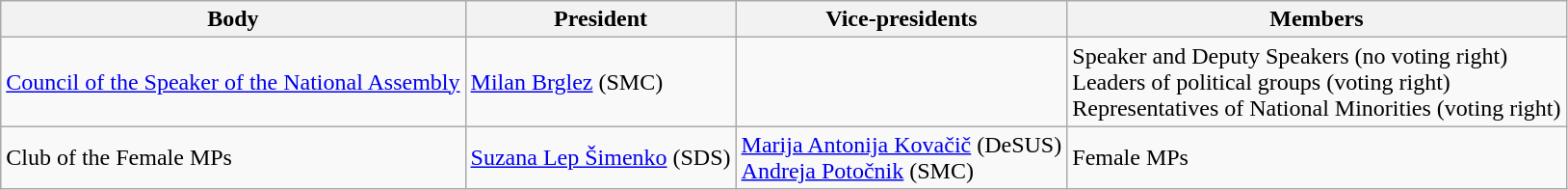<table class="wikitable">
<tr>
<th>Body</th>
<th>President</th>
<th>Vice-presidents</th>
<th>Members</th>
</tr>
<tr>
<td><a href='#'>Council of the Speaker of the National Assembly</a></td>
<td><a href='#'>Milan Brglez</a> (SMC)</td>
<td></td>
<td>Speaker and Deputy Speakers (no voting right)<br>Leaders of political groups (voting right)<br>Representatives of National Minorities (voting right)</td>
</tr>
<tr>
<td>Club of the Female MPs</td>
<td><a href='#'>Suzana Lep Šimenko</a> (SDS)</td>
<td><a href='#'>Marija Antonija Kovačič</a> (DeSUS)<br><a href='#'>Andreja Potočnik</a> (SMC)</td>
<td>Female MPs</td>
</tr>
</table>
